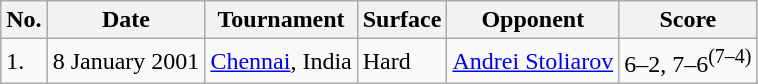<table class="wikitable">
<tr>
<th>No.</th>
<th>Date</th>
<th>Tournament</th>
<th>Surface</th>
<th>Opponent</th>
<th>Score</th>
</tr>
<tr>
<td>1.</td>
<td>8 January 2001</td>
<td><a href='#'>Chennai</a>, India</td>
<td>Hard</td>
<td> <a href='#'>Andrei Stoliarov</a></td>
<td>6–2, 7–6<sup>(7–4)</sup></td>
</tr>
</table>
